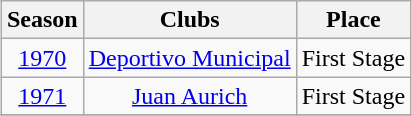<table class="wikitable" style="margin:1em auto; text-align: center;">
<tr>
<th>Season</th>
<th>Clubs</th>
<th>Place</th>
</tr>
<tr>
<td><a href='#'>1970</a></td>
<td><a href='#'>Deportivo Municipal</a></td>
<td>First Stage</td>
</tr>
<tr>
<td><a href='#'>1971</a></td>
<td><a href='#'>Juan Aurich</a></td>
<td>First Stage</td>
</tr>
<tr>
</tr>
</table>
